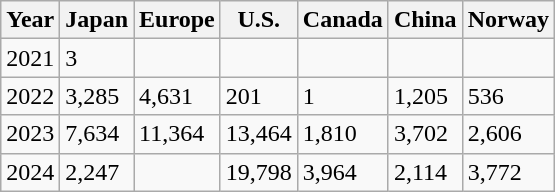<table class="wikitable">
<tr>
<th>Year</th>
<th>Japan</th>
<th>Europe</th>
<th>U.S.</th>
<th>Canada</th>
<th>China</th>
<th>Norway</th>
</tr>
<tr>
<td>2021</td>
<td>3</td>
<td></td>
<td></td>
<td></td>
<td></td>
<td></td>
</tr>
<tr>
<td>2022</td>
<td>3,285</td>
<td>4,631</td>
<td>201</td>
<td>1</td>
<td>1,205</td>
<td>536</td>
</tr>
<tr>
<td>2023</td>
<td>7,634</td>
<td>11,364</td>
<td>13,464</td>
<td>1,810</td>
<td>3,702</td>
<td>2,606</td>
</tr>
<tr>
<td>2024</td>
<td>2,247</td>
<td></td>
<td>19,798</td>
<td>3,964</td>
<td>2,114</td>
<td>3,772</td>
</tr>
</table>
